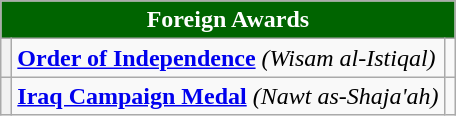<table class="wikitable">
<tr>
<th colspan="3" style="background:#006400; color:#FFFFFF; text-align:center"><strong>Foreign Awards</strong></th>
</tr>
<tr>
<th></th>
<td><strong><a href='#'>Order of Independence</a></strong> <em>(Wisam al-Istiqal)</em></td>
<td></td>
</tr>
<tr>
<th></th>
<td><strong><a href='#'>Iraq Campaign Medal</a></strong> <em>(Nawt as-Shaja'ah)</em></td>
<td></td>
</tr>
</table>
